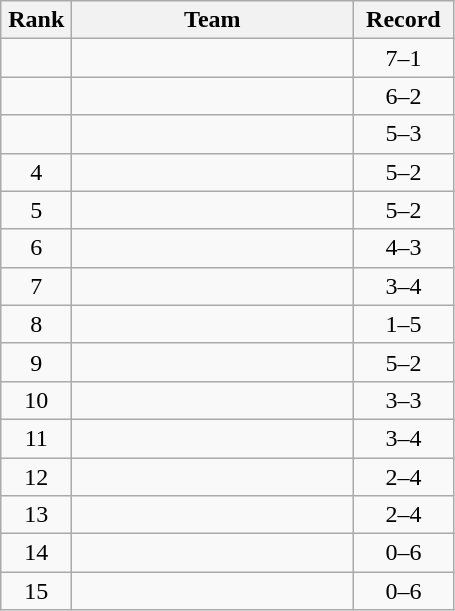<table class="wikitable" style="text-align: center;">
<tr>
<th width=40>Rank</th>
<th width=180>Team</th>
<th width=60>Record</th>
</tr>
<tr>
<td></td>
<td align="left"></td>
<td>7–1</td>
</tr>
<tr>
<td></td>
<td align="left"></td>
<td>6–2</td>
</tr>
<tr>
<td></td>
<td align="left"></td>
<td>5–3</td>
</tr>
<tr>
<td>4</td>
<td align="left"></td>
<td>5–2</td>
</tr>
<tr>
<td>5</td>
<td align="left"></td>
<td>5–2</td>
</tr>
<tr>
<td>6</td>
<td align="left"></td>
<td>4–3</td>
</tr>
<tr>
<td>7</td>
<td align="left"></td>
<td>3–4</td>
</tr>
<tr>
<td>8</td>
<td align="left"></td>
<td>1–5</td>
</tr>
<tr>
<td>9</td>
<td align="left"></td>
<td>5–2</td>
</tr>
<tr>
<td>10</td>
<td align="left"></td>
<td>3–3</td>
</tr>
<tr>
<td>11</td>
<td align="left"></td>
<td>3–4</td>
</tr>
<tr>
<td>12</td>
<td align="left"></td>
<td>2–4</td>
</tr>
<tr>
<td>13</td>
<td align="left"></td>
<td>2–4</td>
</tr>
<tr>
<td>14</td>
<td align="left"></td>
<td>0–6</td>
</tr>
<tr>
<td>15</td>
<td align="left"></td>
<td>0–6</td>
</tr>
</table>
